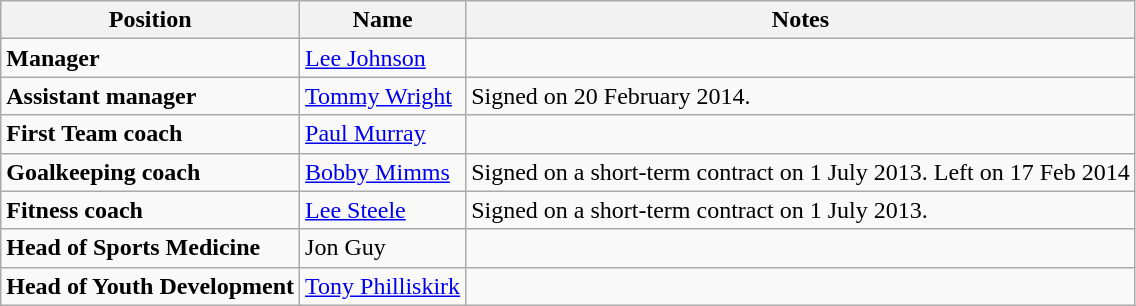<table class="wikitable">
<tr>
<th>Position</th>
<th>Name</th>
<th>Notes</th>
</tr>
<tr>
<td><strong>Manager</strong></td>
<td><a href='#'>Lee Johnson</a></td>
<td></td>
</tr>
<tr>
<td><strong>Assistant manager</strong></td>
<td><a href='#'>Tommy Wright</a></td>
<td>Signed on 20 February 2014.</td>
</tr>
<tr>
<td><strong>First Team coach</strong></td>
<td><a href='#'>Paul Murray</a></td>
<td></td>
</tr>
<tr>
<td><strong>Goalkeeping coach</strong></td>
<td><a href='#'>Bobby Mimms</a></td>
<td>Signed on a short-term contract on 1 July 2013. Left on 17 Feb 2014</td>
</tr>
<tr>
<td><strong>Fitness coach</strong></td>
<td><a href='#'>Lee Steele</a></td>
<td>Signed on a short-term contract on 1 July 2013.</td>
</tr>
<tr>
<td><strong>Head of Sports Medicine</strong></td>
<td>Jon Guy</td>
<td></td>
</tr>
<tr>
<td><strong>Head of Youth Development</strong></td>
<td><a href='#'>Tony Philliskirk</a></td>
<td></td>
</tr>
</table>
